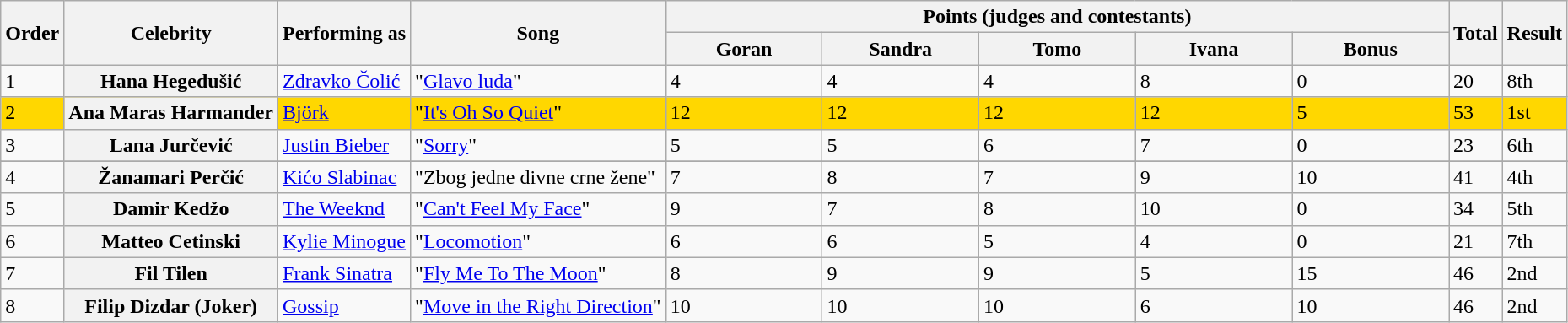<table class=wikitable>
<tr>
<th rowspan="2">Order</th>
<th rowspan="2">Celebrity</th>
<th rowspan="2">Performing as</th>
<th rowspan="2">Song</th>
<th colspan="5" style="width:50%;">Points (judges and contestants)</th>
<th rowspan="2">Total</th>
<th rowspan="2">Result</th>
</tr>
<tr>
<th style="width:10%;">Goran</th>
<th style="width:10%;">Sandra</th>
<th style="width:10%;">Tomo</th>
<th style="width:10%;">Ivana</th>
<th style="width:10%;">Bonus</th>
</tr>
<tr>
<td>1</td>
<th scope="row">Hana Hegedušić</th>
<td><a href='#'>Zdravko Čolić</a></td>
<td>"<a href='#'>Glavo luda</a>"</td>
<td>4</td>
<td>4</td>
<td>4</td>
<td>8</td>
<td>0</td>
<td>20</td>
<td>8th</td>
</tr>
<tr style="background:gold;">
<td>2</td>
<th scope="row">Ana Maras Harmander</th>
<td><a href='#'>Björk</a></td>
<td>"<a href='#'>It's Oh So Quiet</a>"</td>
<td>12</td>
<td>12</td>
<td>12</td>
<td>12</td>
<td>5</td>
<td>53</td>
<td>1st</td>
</tr>
<tr>
<td>3</td>
<th scope="row">Lana Jurčević</th>
<td><a href='#'>Justin Bieber</a></td>
<td>"<a href='#'>Sorry</a>"</td>
<td>5</td>
<td>5</td>
<td>6</td>
<td>7</td>
<td>0</td>
<td>23</td>
<td>6th</td>
</tr>
<tr>
</tr>
<tr>
<td>4</td>
<th scope="row">Žanamari Perčić</th>
<td><a href='#'>Kićo Slabinac</a></td>
<td>"Zbog jedne divne crne žene"</td>
<td>7</td>
<td>8</td>
<td>7</td>
<td>9</td>
<td>10</td>
<td>41</td>
<td>4th</td>
</tr>
<tr>
<td>5</td>
<th scope="row">Damir Kedžo</th>
<td><a href='#'>The Weeknd</a></td>
<td>"<a href='#'>Can't Feel My Face</a>"</td>
<td>9</td>
<td>7</td>
<td>8</td>
<td>10</td>
<td>0</td>
<td>34</td>
<td>5th</td>
</tr>
<tr>
<td>6</td>
<th scope="row">Matteo Cetinski</th>
<td><a href='#'>Kylie Minogue</a></td>
<td>"<a href='#'>Locomotion</a>"</td>
<td>6</td>
<td>6</td>
<td>5</td>
<td>4</td>
<td>0</td>
<td>21</td>
<td>7th</td>
</tr>
<tr>
<td>7</td>
<th scope="row">Fil Tilen</th>
<td><a href='#'>Frank Sinatra</a></td>
<td>"<a href='#'>Fly Me To The Moon</a>"</td>
<td>8</td>
<td>9</td>
<td>9</td>
<td>5</td>
<td>15</td>
<td>46</td>
<td>2nd</td>
</tr>
<tr>
<td>8</td>
<th scope="row">Filip Dizdar (Joker)</th>
<td><a href='#'>Gossip</a></td>
<td>"<a href='#'>Move in the Right Direction</a>"</td>
<td>10</td>
<td>10</td>
<td>10</td>
<td>6</td>
<td>10</td>
<td>46</td>
<td>2nd</td>
</tr>
</table>
